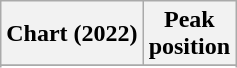<table class="wikitable plainrowheaders" style="text-align:center">
<tr>
<th scope="col">Chart (2022)</th>
<th scope="col">Peak<br>position</th>
</tr>
<tr>
</tr>
<tr>
</tr>
</table>
